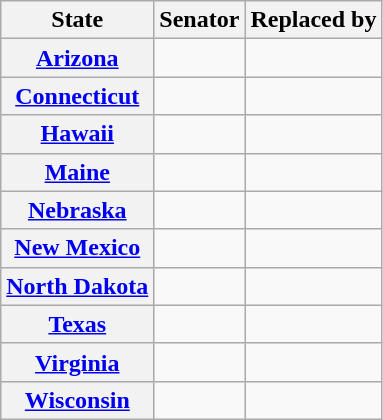<table class="wikitable sortable plainrowheaders">
<tr>
<th scope="col">State</th>
<th scope="col">Senator</th>
<th scope="col">Replaced by</th>
</tr>
<tr>
<th><a href='#'>Arizona</a></th>
<td></td>
<td></td>
</tr>
<tr>
<th><a href='#'>Connecticut</a></th>
<td></td>
<td></td>
</tr>
<tr>
<th><a href='#'>Hawaii</a></th>
<td></td>
<td></td>
</tr>
<tr>
<th><a href='#'>Maine</a></th>
<td></td>
<td></td>
</tr>
<tr>
<th><a href='#'>Nebraska</a></th>
<td></td>
<td></td>
</tr>
<tr>
<th><a href='#'>New Mexico</a></th>
<td></td>
<td></td>
</tr>
<tr>
<th><a href='#'>North Dakota</a></th>
<td></td>
<td></td>
</tr>
<tr>
<th><a href='#'>Texas</a></th>
<td></td>
<td></td>
</tr>
<tr>
<th><a href='#'>Virginia</a></th>
<td></td>
<td></td>
</tr>
<tr>
<th><a href='#'>Wisconsin</a></th>
<td></td>
<td></td>
</tr>
</table>
